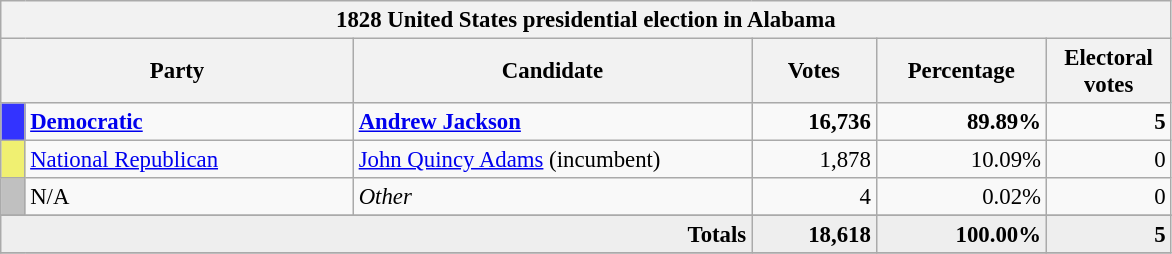<table class="wikitable" style="font-size: 95%;">
<tr>
<th colspan="6">1828 United States presidential election in Alabama</th>
</tr>
<tr>
<th colspan="2" style="width: 15em">Party</th>
<th style="width: 17em">Candidate</th>
<th style="width: 5em">Votes</th>
<th style="width: 7em">Percentage</th>
<th style="width: 5em">Electoral votes</th>
</tr>
<tr>
<th style="background-color:#3333FF; width: 3px"></th>
<td style="width: 130px"><strong><a href='#'>Democratic</a></strong></td>
<td><strong><a href='#'>Andrew Jackson</a></strong></td>
<td align="right"><strong>16,736</strong></td>
<td align="right"><strong>89.89%</strong></td>
<td align="right"><strong>5</strong></td>
</tr>
<tr>
<th style="background-color:#F0F071; width: 3px"></th>
<td style="width: 130px"><a href='#'>National Republican</a></td>
<td><a href='#'>John Quincy Adams</a> (incumbent)</td>
<td align="right">1,878</td>
<td align="right">10.09%</td>
<td align="right">0</td>
</tr>
<tr>
<th style="background-color:#c0c0c0; width: 3px"></th>
<td style="width: 130px">N/A</td>
<td><em>Other</em></td>
<td align="right">4</td>
<td align="right">0.02%</td>
<td align="right">0</td>
</tr>
<tr>
</tr>
<tr bgcolor="#EEEEEE">
<td colspan="3" align="right"><strong>Totals</strong></td>
<td align="right"><strong>18,618</strong></td>
<td align="right"><strong>100.00%</strong></td>
<td align="right"><strong>5</strong></td>
</tr>
<tr>
</tr>
</table>
